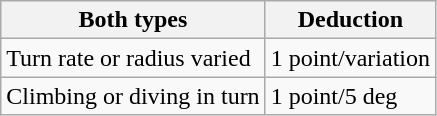<table class="wikitable">
<tr>
<th>Both types</th>
<th>Deduction</th>
</tr>
<tr>
<td>Turn rate or radius varied</td>
<td>1 point/variation</td>
</tr>
<tr>
<td>Climbing or diving in turn</td>
<td>1 point/5 deg</td>
</tr>
</table>
